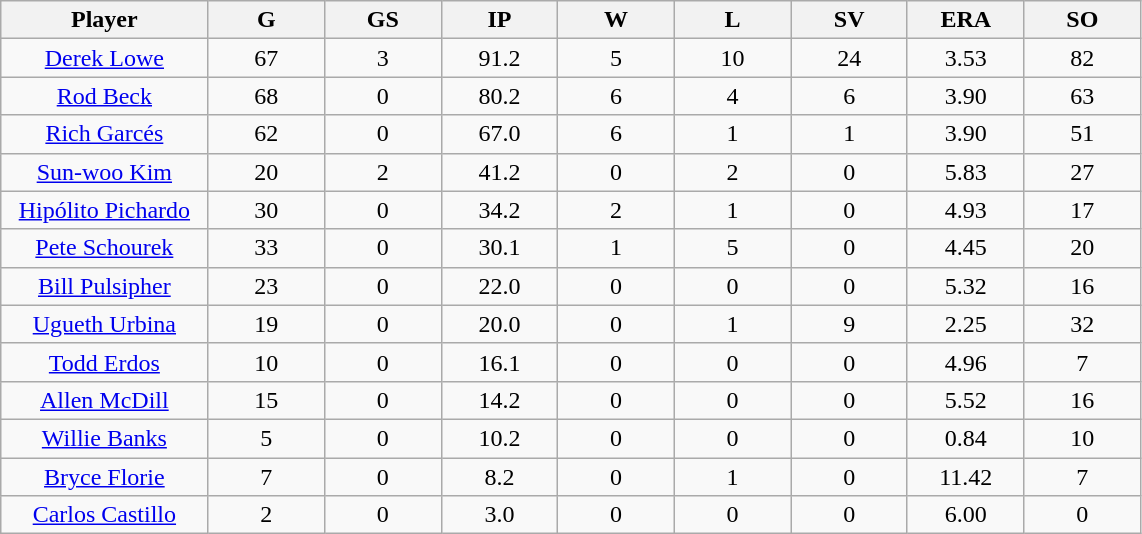<table class="wikitable sortable">
<tr>
<th bgcolor="#DDDDFF" width="16%">Player</th>
<th bgcolor="#DDDDFF" width="9%">G</th>
<th bgcolor="#DDDDFF" width="9%">GS</th>
<th bgcolor="#DDDDFF" width="9%">IP</th>
<th bgcolor="#DDDDFF" width="9%">W</th>
<th bgcolor="#DDDDFF" width="9%">L</th>
<th bgcolor="#DDDDFF" width="9%">SV</th>
<th bgcolor="#DDDDFF" width="9%">ERA</th>
<th bgcolor="#DDDDFF" width="9%">SO</th>
</tr>
<tr align="center">
<td><a href='#'>Derek Lowe</a></td>
<td>67</td>
<td>3</td>
<td>91.2</td>
<td>5</td>
<td>10</td>
<td>24</td>
<td>3.53</td>
<td>82</td>
</tr>
<tr align=center>
<td><a href='#'>Rod Beck</a></td>
<td>68</td>
<td>0</td>
<td>80.2</td>
<td>6</td>
<td>4</td>
<td>6</td>
<td>3.90</td>
<td>63</td>
</tr>
<tr align=center>
<td><a href='#'>Rich Garcés</a></td>
<td>62</td>
<td>0</td>
<td>67.0</td>
<td>6</td>
<td>1</td>
<td>1</td>
<td>3.90</td>
<td>51</td>
</tr>
<tr align=center>
<td><a href='#'>Sun-woo Kim</a></td>
<td>20</td>
<td>2</td>
<td>41.2</td>
<td>0</td>
<td>2</td>
<td>0</td>
<td>5.83</td>
<td>27</td>
</tr>
<tr align="center">
<td><a href='#'>Hipólito Pichardo</a></td>
<td>30</td>
<td>0</td>
<td>34.2</td>
<td>2</td>
<td>1</td>
<td>0</td>
<td>4.93</td>
<td>17</td>
</tr>
<tr align="center">
<td><a href='#'>Pete Schourek</a></td>
<td>33</td>
<td>0</td>
<td>30.1</td>
<td>1</td>
<td>5</td>
<td>0</td>
<td>4.45</td>
<td>20</td>
</tr>
<tr align="center">
<td><a href='#'>Bill Pulsipher</a></td>
<td>23</td>
<td>0</td>
<td>22.0</td>
<td>0</td>
<td>0</td>
<td>0</td>
<td>5.32</td>
<td>16</td>
</tr>
<tr align="center">
<td><a href='#'>Ugueth Urbina</a></td>
<td>19</td>
<td>0</td>
<td>20.0</td>
<td>0</td>
<td>1</td>
<td>9</td>
<td>2.25</td>
<td>32</td>
</tr>
<tr align=center>
<td><a href='#'>Todd Erdos</a></td>
<td>10</td>
<td>0</td>
<td>16.1</td>
<td>0</td>
<td>0</td>
<td>0</td>
<td>4.96</td>
<td>7</td>
</tr>
<tr align="center">
<td><a href='#'>Allen McDill</a></td>
<td>15</td>
<td>0</td>
<td>14.2</td>
<td>0</td>
<td>0</td>
<td>0</td>
<td>5.52</td>
<td>16</td>
</tr>
<tr align="center">
<td><a href='#'>Willie Banks</a></td>
<td>5</td>
<td>0</td>
<td>10.2</td>
<td>0</td>
<td>0</td>
<td>0</td>
<td>0.84</td>
<td>10</td>
</tr>
<tr align="center">
<td><a href='#'>Bryce Florie</a></td>
<td>7</td>
<td>0</td>
<td>8.2</td>
<td>0</td>
<td>1</td>
<td>0</td>
<td>11.42</td>
<td>7</td>
</tr>
<tr align="center">
<td><a href='#'>Carlos Castillo</a></td>
<td>2</td>
<td>0</td>
<td>3.0</td>
<td>0</td>
<td>0</td>
<td>0</td>
<td>6.00</td>
<td>0</td>
</tr>
</table>
